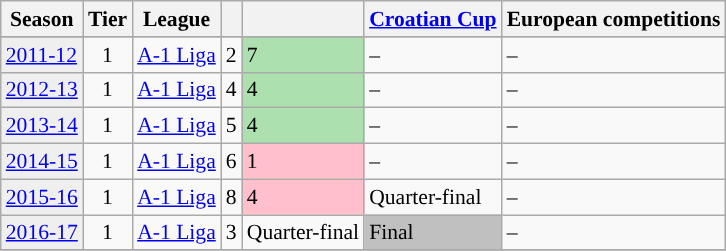<table class="wikitable" style="font-size:90%">
<tr bgcolor=>
<th>Season</th>
<th>Tier</th>
<th>League</th>
<th></th>
<th></th>
<th><a href='#'>Croatian Cup</a></th>
<th>European competitions</th>
</tr>
<tr>
</tr>
<tr>
<td style="background:#efefef;"><a href='#'>2011-12</a></td>
<td align="center">1</td>
<td><a href='#'>A-1 Liga</a></td>
<td style="background: " align="center">2</td>
<td style="background:#ACE1AF">7</td>
<td style="background: ">–</td>
<td>–</td>
</tr>
<tr>
<td style="background:#efefef;"><a href='#'>2012-13</a></td>
<td align="center">1</td>
<td><a href='#'>A-1 Liga</a></td>
<td style="background: " align="center">4</td>
<td style="background:#ACE1AF">4</td>
<td style="background: ">–</td>
<td>–</td>
</tr>
<tr>
<td style="background:#efefef;"><a href='#'>2013-14</a></td>
<td align="center">1</td>
<td><a href='#'>A-1 Liga</a></td>
<td style="background: " align="center">5</td>
<td style="background:#ACE1AF">4</td>
<td style="background: ">–</td>
<td>–</td>
</tr>
<tr>
<td style="background:#efefef;"><a href='#'>2014-15</a></td>
<td align="center">1</td>
<td><a href='#'>A-1 Liga</a></td>
<td style="background: " align="center">6</td>
<td style="background:#FFC0CB">1</td>
<td style="background: ">–</td>
<td>–</td>
</tr>
<tr>
<td style="background:#efefef;"><a href='#'>2015-16</a></td>
<td align="center">1</td>
<td><a href='#'>A-1 Liga</a></td>
<td style="background: " align="center">8</td>
<td style="background:#FFC0CB">4</td>
<td style="background:">Quarter-final</td>
<td>–</td>
</tr>
<tr>
<td style="background:#efefef;"><a href='#'>2016-17</a></td>
<td align="center">1</td>
<td><a href='#'>A-1 Liga</a></td>
<td style="background: " align="center">3</td>
<td style="background:">Quarter-final</td>
<td style="background:#C0C0C0">Final</td>
<td>–</td>
</tr>
<tr>
</tr>
</table>
